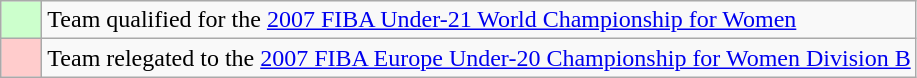<table class="wikitable">
<tr>
<td width=20px bgcolor="#ccffcc"></td>
<td>Team qualified for the <a href='#'>2007 FIBA Under-21 World Championship for Women</a></td>
</tr>
<tr>
<td bgcolor="#ffcccc"></td>
<td>Team relegated to the <a href='#'>2007 FIBA Europe Under-20 Championship for Women Division B</a></td>
</tr>
</table>
